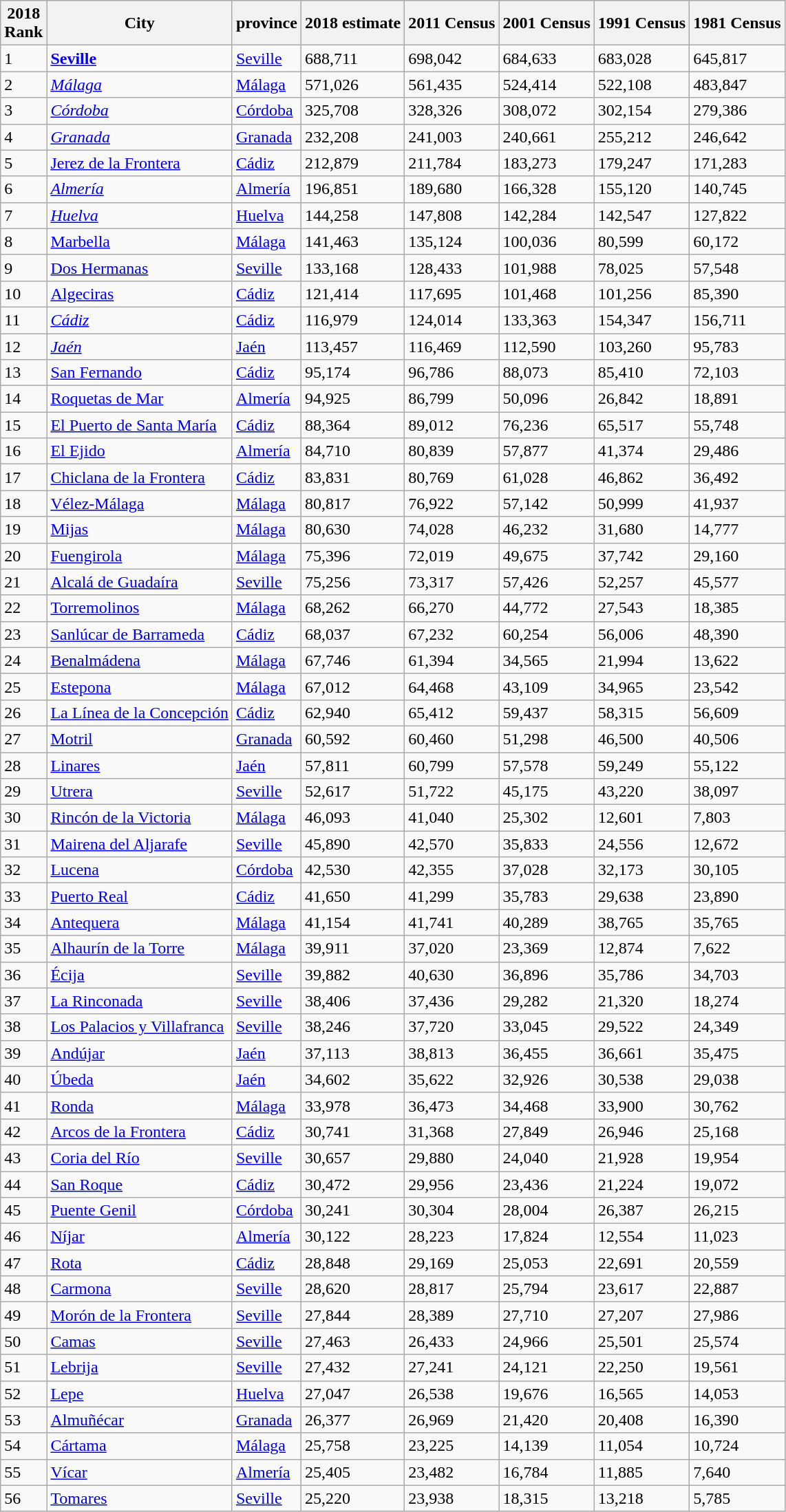<table class="wikitable sortable">
<tr>
<th>2018<br>Rank</th>
<th>City</th>
<th>province</th>
<th>2018 estimate</th>
<th>2011 Census</th>
<th data-sort-type="number">2001 Census</th>
<th data-sort-type="number">1991 Census</th>
<th>1981 Census</th>
</tr>
<tr>
<td>1</td>
<td><strong><a href='#'>Seville</a></strong></td>
<td><a href='#'>Seville</a></td>
<td>688,711</td>
<td>698,042</td>
<td>684,633</td>
<td>683,028</td>
<td>645,817</td>
</tr>
<tr>
<td>2</td>
<td><em><a href='#'>Málaga</a></em></td>
<td><a href='#'>Málaga</a></td>
<td>571,026</td>
<td>561,435</td>
<td>524,414</td>
<td>522,108</td>
<td>483,847</td>
</tr>
<tr>
<td>3</td>
<td><em><a href='#'>Córdoba</a></em></td>
<td><a href='#'>Córdoba</a></td>
<td>325,708</td>
<td>328,326</td>
<td>308,072</td>
<td>302,154</td>
<td>279,386</td>
</tr>
<tr>
<td>4</td>
<td><em><a href='#'>Granada</a></em></td>
<td><a href='#'>Granada</a></td>
<td>232,208</td>
<td>241,003</td>
<td>240,661</td>
<td>255,212</td>
<td>246,642</td>
</tr>
<tr>
<td>5</td>
<td><a href='#'>Jerez de la Frontera</a></td>
<td><a href='#'>Cádiz</a></td>
<td>212,879</td>
<td>211,784</td>
<td>183,273</td>
<td>179,247</td>
<td>171,283</td>
</tr>
<tr>
<td>6</td>
<td><em><a href='#'>Almería</a></em></td>
<td><a href='#'>Almería</a></td>
<td>196,851</td>
<td>189,680</td>
<td>166,328</td>
<td>155,120</td>
<td>140,745</td>
</tr>
<tr>
<td>7</td>
<td><em><a href='#'>Huelva</a></em></td>
<td><a href='#'>Huelva</a></td>
<td>144,258</td>
<td>147,808</td>
<td>142,284</td>
<td>142,547</td>
<td>127,822</td>
</tr>
<tr>
<td>8</td>
<td><a href='#'>Marbella</a></td>
<td><a href='#'>Málaga</a></td>
<td>141,463</td>
<td>135,124</td>
<td>100,036</td>
<td>80,599</td>
<td>60,172</td>
</tr>
<tr>
<td>9</td>
<td><a href='#'>Dos Hermanas</a></td>
<td><a href='#'>Seville</a></td>
<td>133,168</td>
<td>128,433</td>
<td>101,988</td>
<td>78,025</td>
<td>57,548</td>
</tr>
<tr>
<td>10</td>
<td><a href='#'>Algeciras</a></td>
<td><a href='#'>Cádiz</a></td>
<td>121,414</td>
<td>117,695</td>
<td>101,468</td>
<td>101,256</td>
<td>85,390</td>
</tr>
<tr>
<td>11</td>
<td><em><a href='#'>Cádiz</a></em></td>
<td><a href='#'>Cádiz</a></td>
<td>116,979</td>
<td>124,014</td>
<td>133,363</td>
<td>154,347</td>
<td>156,711</td>
</tr>
<tr>
<td>12</td>
<td><em><a href='#'>Jaén</a></em></td>
<td><a href='#'>Jaén</a></td>
<td>113,457</td>
<td>116,469</td>
<td>112,590</td>
<td>103,260</td>
<td>95,783</td>
</tr>
<tr>
<td>13</td>
<td><a href='#'>San Fernando</a></td>
<td><a href='#'>Cádiz</a></td>
<td>95,174</td>
<td>96,786</td>
<td>88,073</td>
<td>85,410</td>
<td>72,103</td>
</tr>
<tr>
<td>14</td>
<td><a href='#'>Roquetas de Mar</a></td>
<td><a href='#'>Almería</a></td>
<td>94,925</td>
<td>86,799</td>
<td>50,096</td>
<td>26,842</td>
<td>18,891</td>
</tr>
<tr>
<td>15</td>
<td><a href='#'>El Puerto de Santa María</a></td>
<td><a href='#'>Cádiz</a></td>
<td>88,364</td>
<td>89,012</td>
<td>76,236</td>
<td>65,517</td>
<td>55,748</td>
</tr>
<tr>
<td>16</td>
<td><a href='#'>El Ejido</a></td>
<td><a href='#'>Almería</a></td>
<td>84,710</td>
<td>80,839</td>
<td>57,877</td>
<td>41,374</td>
<td>29,486</td>
</tr>
<tr>
<td>17</td>
<td><a href='#'>Chiclana de la Frontera</a></td>
<td><a href='#'>Cádiz</a></td>
<td>83,831</td>
<td>80,769</td>
<td>61,028</td>
<td>46,862</td>
<td>36,492</td>
</tr>
<tr>
<td>18</td>
<td><a href='#'>Vélez-Málaga</a></td>
<td><a href='#'>Málaga</a></td>
<td>80,817</td>
<td>76,922</td>
<td>57,142</td>
<td>50,999</td>
<td>41,937</td>
</tr>
<tr>
<td>19</td>
<td><a href='#'>Mijas</a></td>
<td><a href='#'>Málaga</a></td>
<td>80,630</td>
<td>74,028</td>
<td>46,232</td>
<td>31,680</td>
<td>14,777</td>
</tr>
<tr>
<td>20</td>
<td><a href='#'>Fuengirola</a></td>
<td><a href='#'>Málaga</a></td>
<td>75,396</td>
<td>72,019</td>
<td>49,675</td>
<td>37,742</td>
<td>29,160</td>
</tr>
<tr>
<td>21</td>
<td><a href='#'>Alcalá de Guadaíra</a></td>
<td><a href='#'>Seville</a></td>
<td>75,256</td>
<td>73,317</td>
<td>57,426</td>
<td>52,257</td>
<td>45,577</td>
</tr>
<tr>
<td>22</td>
<td><a href='#'>Torremolinos</a></td>
<td><a href='#'>Málaga</a></td>
<td>68,262</td>
<td>66,270</td>
<td>44,772</td>
<td>27,543</td>
<td>18,385</td>
</tr>
<tr>
<td>23</td>
<td><a href='#'>Sanlúcar de Barrameda</a></td>
<td><a href='#'>Cádiz</a></td>
<td>68,037</td>
<td>67,232</td>
<td>60,254</td>
<td>56,006</td>
<td>48,390</td>
</tr>
<tr>
<td>24</td>
<td><a href='#'>Benalmádena</a></td>
<td><a href='#'>Málaga</a></td>
<td>67,746</td>
<td>61,394</td>
<td>34,565</td>
<td>21,994</td>
<td>13,622</td>
</tr>
<tr>
<td>25</td>
<td><a href='#'>Estepona</a></td>
<td><a href='#'>Málaga</a></td>
<td>67,012</td>
<td>64,468</td>
<td>43,109</td>
<td>34,965</td>
<td>23,542</td>
</tr>
<tr>
<td>26</td>
<td><a href='#'>La Línea de la Concepción</a></td>
<td><a href='#'>Cádiz</a></td>
<td>62,940</td>
<td>65,412</td>
<td>59,437</td>
<td>58,315</td>
<td>56,609</td>
</tr>
<tr>
<td>27</td>
<td><a href='#'>Motril</a></td>
<td><a href='#'>Granada</a></td>
<td>60,592</td>
<td>60,460</td>
<td>51,298</td>
<td>46,500</td>
<td>40,506</td>
</tr>
<tr>
<td>28</td>
<td><a href='#'>Linares</a></td>
<td><a href='#'>Jaén</a></td>
<td>57,811</td>
<td>60,799</td>
<td>57,578</td>
<td>59,249</td>
<td>55,122</td>
</tr>
<tr>
<td>29</td>
<td><a href='#'>Utrera</a></td>
<td><a href='#'>Seville</a></td>
<td>52,617</td>
<td>51,722</td>
<td>45,175</td>
<td>43,220</td>
<td>38,097</td>
</tr>
<tr>
<td>30</td>
<td><a href='#'>Rincón de la Victoria</a></td>
<td><a href='#'>Málaga</a></td>
<td>46,093</td>
<td>41,040</td>
<td>25,302</td>
<td>12,601</td>
<td>7,803</td>
</tr>
<tr>
<td>31</td>
<td><a href='#'>Mairena del Aljarafe</a></td>
<td><a href='#'>Seville</a></td>
<td>45,890</td>
<td>42,570</td>
<td>35,833</td>
<td>24,556</td>
<td>12,672</td>
</tr>
<tr>
<td>32</td>
<td><a href='#'>Lucena</a></td>
<td><a href='#'>Córdoba</a></td>
<td>42,530</td>
<td>42,355</td>
<td>37,028</td>
<td>32,173</td>
<td>30,105</td>
</tr>
<tr>
<td>33</td>
<td><a href='#'>Puerto Real</a></td>
<td><a href='#'>Cádiz</a></td>
<td>41,650</td>
<td>41,299</td>
<td>35,783</td>
<td>29,638</td>
<td>23,890</td>
</tr>
<tr>
<td>34</td>
<td><a href='#'>Antequera</a></td>
<td><a href='#'>Málaga</a></td>
<td>41,154</td>
<td>41,741</td>
<td>40,289</td>
<td>38,765</td>
<td>35,765</td>
</tr>
<tr>
<td>35</td>
<td><a href='#'>Alhaurín de la Torre</a></td>
<td><a href='#'>Málaga</a></td>
<td>39,911</td>
<td>37,020</td>
<td>23,369</td>
<td>12,874</td>
<td>7,622</td>
</tr>
<tr>
<td>36</td>
<td><a href='#'>Écija</a></td>
<td><a href='#'>Seville</a></td>
<td>39,882</td>
<td>40,630</td>
<td>36,896</td>
<td>35,786</td>
<td>34,703</td>
</tr>
<tr>
<td>37</td>
<td><a href='#'>La Rinconada</a></td>
<td><a href='#'>Seville</a></td>
<td>38,406</td>
<td>37,436</td>
<td>29,282</td>
<td>21,320</td>
<td>18,274</td>
</tr>
<tr>
<td>38</td>
<td><a href='#'>Los Palacios y Villafranca</a></td>
<td><a href='#'>Seville</a></td>
<td>38,246</td>
<td>37,720</td>
<td>33,045</td>
<td>29,522</td>
<td>24,349</td>
</tr>
<tr>
<td>39</td>
<td><a href='#'>Andújar</a></td>
<td><a href='#'>Jaén</a></td>
<td>37,113</td>
<td>38,813</td>
<td>36,455</td>
<td>36,661</td>
<td>35,475</td>
</tr>
<tr>
<td>40</td>
<td><a href='#'>Úbeda</a></td>
<td><a href='#'>Jaén</a></td>
<td>34,602</td>
<td>35,622</td>
<td>32,926</td>
<td>30,538</td>
<td>29,038</td>
</tr>
<tr>
<td>41</td>
<td><a href='#'>Ronda</a></td>
<td><a href='#'>Málaga</a></td>
<td>33,978</td>
<td>36,473</td>
<td>34,468</td>
<td>33,900</td>
<td>30,762</td>
</tr>
<tr>
<td>42</td>
<td><a href='#'>Arcos de la Frontera</a></td>
<td><a href='#'>Cádiz</a></td>
<td>30,741</td>
<td>31,368</td>
<td>27,849</td>
<td>26,946</td>
<td>25,168</td>
</tr>
<tr>
<td>43</td>
<td><a href='#'>Coria del Río</a></td>
<td><a href='#'>Seville</a></td>
<td>30,657</td>
<td>29,880</td>
<td>24,040</td>
<td>21,928</td>
<td>19,954</td>
</tr>
<tr>
<td>44</td>
<td><a href='#'>San Roque</a></td>
<td><a href='#'>Cádiz</a></td>
<td>30,472</td>
<td>29,956</td>
<td>23,436</td>
<td>21,224</td>
<td>19,072</td>
</tr>
<tr>
<td>45</td>
<td><a href='#'>Puente Genil</a></td>
<td><a href='#'>Córdoba</a></td>
<td>30,241</td>
<td>30,304</td>
<td>28,004</td>
<td>26,387</td>
<td>26,215</td>
</tr>
<tr>
<td>46</td>
<td><a href='#'>Níjar</a></td>
<td><a href='#'>Almería</a></td>
<td>30,122</td>
<td>28,223</td>
<td>17,824</td>
<td>12,554</td>
<td>11,023</td>
</tr>
<tr>
<td>47</td>
<td><a href='#'>Rota</a></td>
<td><a href='#'>Cádiz</a></td>
<td>28,848</td>
<td>29,169</td>
<td>25,053</td>
<td>22,691</td>
<td>20,559</td>
</tr>
<tr>
<td>48</td>
<td><a href='#'>Carmona</a></td>
<td><a href='#'>Seville</a></td>
<td>28,620</td>
<td>28,817</td>
<td>25,794</td>
<td>23,617</td>
<td>22,887</td>
</tr>
<tr>
<td>49</td>
<td><a href='#'>Morón de la Frontera</a></td>
<td><a href='#'>Seville</a></td>
<td>27,844</td>
<td>28,389</td>
<td>27,710</td>
<td>27,207</td>
<td>27,986</td>
</tr>
<tr>
<td>50</td>
<td><a href='#'>Camas</a></td>
<td><a href='#'>Seville</a></td>
<td>27,463</td>
<td>26,433</td>
<td>24,966</td>
<td>25,501</td>
<td>25,574</td>
</tr>
<tr>
<td>51</td>
<td><a href='#'>Lebrija</a></td>
<td><a href='#'>Seville</a></td>
<td>27,432</td>
<td>27,241</td>
<td>24,121</td>
<td>22,250</td>
<td>19,561</td>
</tr>
<tr>
<td>52</td>
<td><a href='#'>Lepe</a></td>
<td><a href='#'>Huelva</a></td>
<td>27,047</td>
<td>26,538</td>
<td>19,676</td>
<td>16,565</td>
<td>14,053</td>
</tr>
<tr>
<td>53</td>
<td><a href='#'>Almuñécar</a></td>
<td><a href='#'>Granada</a></td>
<td>26,377</td>
<td>26,969</td>
<td>21,420</td>
<td>20,408</td>
<td>16,390</td>
</tr>
<tr>
<td>54</td>
<td><a href='#'>Cártama</a></td>
<td><a href='#'>Málaga</a></td>
<td>25,758</td>
<td>23,225</td>
<td>14,139</td>
<td>11,054</td>
<td>10,724</td>
</tr>
<tr>
<td>55</td>
<td><a href='#'>Vícar</a></td>
<td><a href='#'>Almería</a></td>
<td>25,405</td>
<td>23,482</td>
<td>16,784</td>
<td>11,885</td>
<td>7,640</td>
</tr>
<tr>
<td>56</td>
<td><a href='#'>Tomares</a></td>
<td><a href='#'>Seville</a></td>
<td>25,220</td>
<td>23,938</td>
<td>18,315</td>
<td>13,218</td>
<td>5,785</td>
</tr>
</table>
